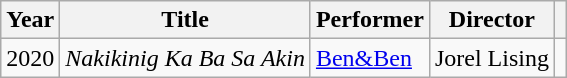<table class="wikitable">
<tr>
<th>Year</th>
<th>Title</th>
<th>Performer</th>
<th>Director</th>
<th></th>
</tr>
<tr>
<td>2020</td>
<td><em>Nakikinig Ka Ba Sa Akin</em></td>
<td><a href='#'>Ben&Ben</a></td>
<td>Jorel Lising</td>
<td></td>
</tr>
</table>
